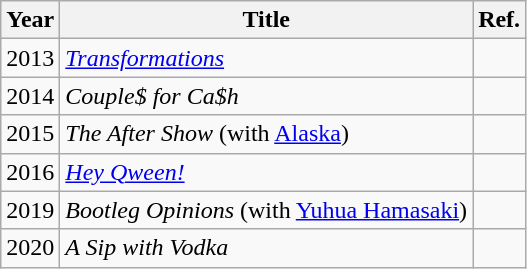<table class="wikitable">
<tr>
<th>Year</th>
<th>Title</th>
<th>Ref.</th>
</tr>
<tr>
<td>2013</td>
<td><em><a href='#'>Transformations</a></em></td>
<td></td>
</tr>
<tr>
<td>2014</td>
<td><em>Couple$ for Ca$h</em></td>
<td></td>
</tr>
<tr>
<td>2015</td>
<td><em>The After Show</em> (with <a href='#'>Alaska</a>)</td>
<td></td>
</tr>
<tr>
<td>2016</td>
<td><em><a href='#'>Hey Qween!</a></em></td>
<td></td>
</tr>
<tr>
<td>2019</td>
<td><em>Bootleg Opinions</em> (with <a href='#'>Yuhua Hamasaki</a>)</td>
<td></td>
</tr>
<tr>
<td>2020</td>
<td><em>A Sip with Vodka</em></td>
<td></td>
</tr>
</table>
